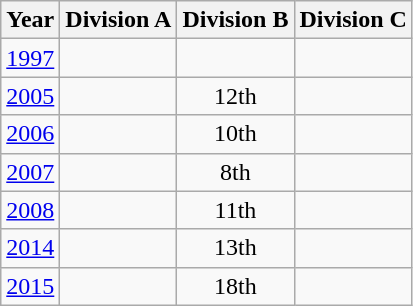<table class="wikitable" style="text-align:center">
<tr>
<th>Year</th>
<th>Division A</th>
<th>Division B</th>
<th>Division C</th>
</tr>
<tr>
<td><a href='#'>1997</a></td>
<td></td>
<td></td>
<td></td>
</tr>
<tr>
<td><a href='#'>2005</a></td>
<td></td>
<td>12th</td>
<td></td>
</tr>
<tr>
<td><a href='#'>2006</a></td>
<td></td>
<td>10th</td>
<td></td>
</tr>
<tr>
<td><a href='#'>2007</a></td>
<td></td>
<td>8th</td>
<td></td>
</tr>
<tr>
<td><a href='#'>2008</a></td>
<td></td>
<td>11th</td>
<td></td>
</tr>
<tr>
<td><a href='#'>2014</a></td>
<td></td>
<td>13th</td>
<td></td>
</tr>
<tr>
<td><a href='#'>2015</a></td>
<td></td>
<td>18th</td>
<td></td>
</tr>
</table>
